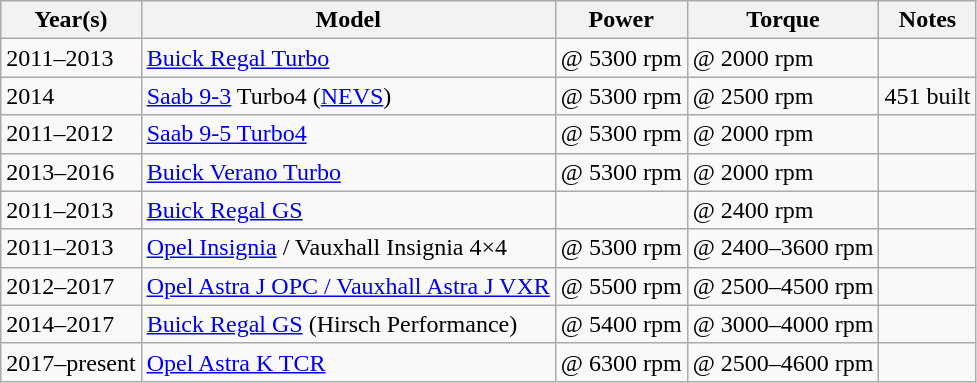<table class="wikitable">
<tr>
<th scope="col">Year(s)</th>
<th scope="col">Model</th>
<th scope="col">Power</th>
<th scope="col">Torque</th>
<th scope="col">Notes</th>
</tr>
<tr>
<td>2011–2013</td>
<td><a href='#'>Buick Regal Turbo</a></td>
<td> @ 5300 rpm</td>
<td> @ 2000 rpm</td>
<td></td>
</tr>
<tr>
<td>2014</td>
<td><a href='#'>Saab 9-3</a> Turbo4 (<a href='#'>NEVS</a>)</td>
<td> @ 5300 rpm</td>
<td> @ 2500 rpm</td>
<td>451 built</td>
</tr>
<tr>
<td>2011–2012</td>
<td><a href='#'>Saab 9-5 Turbo4</a></td>
<td> @ 5300 rpm</td>
<td> @ 2000 rpm</td>
<td></td>
</tr>
<tr>
<td>2013–2016</td>
<td><a href='#'>Buick Verano Turbo</a></td>
<td> @ 5300 rpm</td>
<td> @ 2000 rpm</td>
<td></td>
</tr>
<tr>
<td>2011–2013</td>
<td><a href='#'>Buick Regal GS</a></td>
<td></td>
<td> @ 2400 rpm</td>
<td></td>
</tr>
<tr>
<td>2011–2013</td>
<td><a href='#'>Opel Insignia</a> / Vauxhall Insignia 4×4</td>
<td> @ 5300 rpm</td>
<td> @ 2400–3600 rpm</td>
<td></td>
</tr>
<tr>
<td>2012–2017</td>
<td><a href='#'>Opel Astra J OPC / Vauxhall Astra J VXR</a></td>
<td> @ 5500 rpm</td>
<td> @ 2500–4500 rpm</td>
<td></td>
</tr>
<tr>
<td>2014–2017</td>
<td><a href='#'>Buick Regal GS</a> (Hirsch Performance)</td>
<td> @ 5400 rpm</td>
<td> @ 3000–4000 rpm</td>
<td></td>
</tr>
<tr>
<td>2017–present</td>
<td><a href='#'>Opel Astra K TCR</a></td>
<td> @ 6300 rpm</td>
<td> @ 2500–4600 rpm</td>
<td></td>
</tr>
</table>
